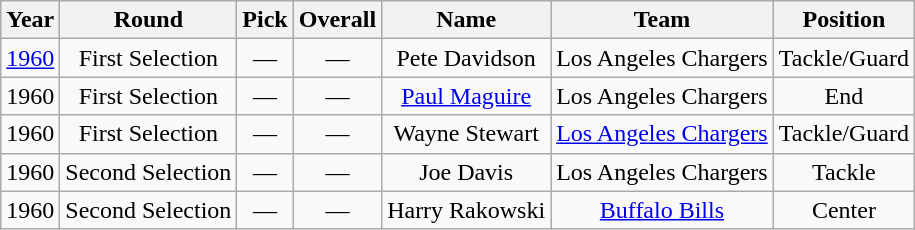<table class="wikitable sortable" style="text-align:center;">
<tr>
<th>Year</th>
<th>Round</th>
<th>Pick</th>
<th>Overall</th>
<th>Name</th>
<th>Team</th>
<th>Position</th>
</tr>
<tr>
<td><a href='#'>1960</a></td>
<td>First Selection</td>
<td>—</td>
<td>—</td>
<td>Pete Davidson</td>
<td>Los Angeles Chargers</td>
<td>Tackle/Guard</td>
</tr>
<tr>
<td>1960</td>
<td>First Selection</td>
<td>—</td>
<td>—</td>
<td><a href='#'>Paul Maguire</a></td>
<td>Los Angeles Chargers</td>
<td>End</td>
</tr>
<tr>
<td>1960</td>
<td>First Selection</td>
<td>—</td>
<td>—</td>
<td>Wayne Stewart</td>
<td><a href='#'>Los Angeles Chargers</a></td>
<td>Tackle/Guard</td>
</tr>
<tr>
<td>1960</td>
<td>Second Selection</td>
<td>—</td>
<td>—</td>
<td>Joe Davis</td>
<td>Los Angeles Chargers</td>
<td>Tackle</td>
</tr>
<tr>
<td>1960</td>
<td>Second Selection</td>
<td>—</td>
<td>—</td>
<td>Harry Rakowski</td>
<td><a href='#'>Buffalo Bills</a></td>
<td>Center</td>
</tr>
</table>
